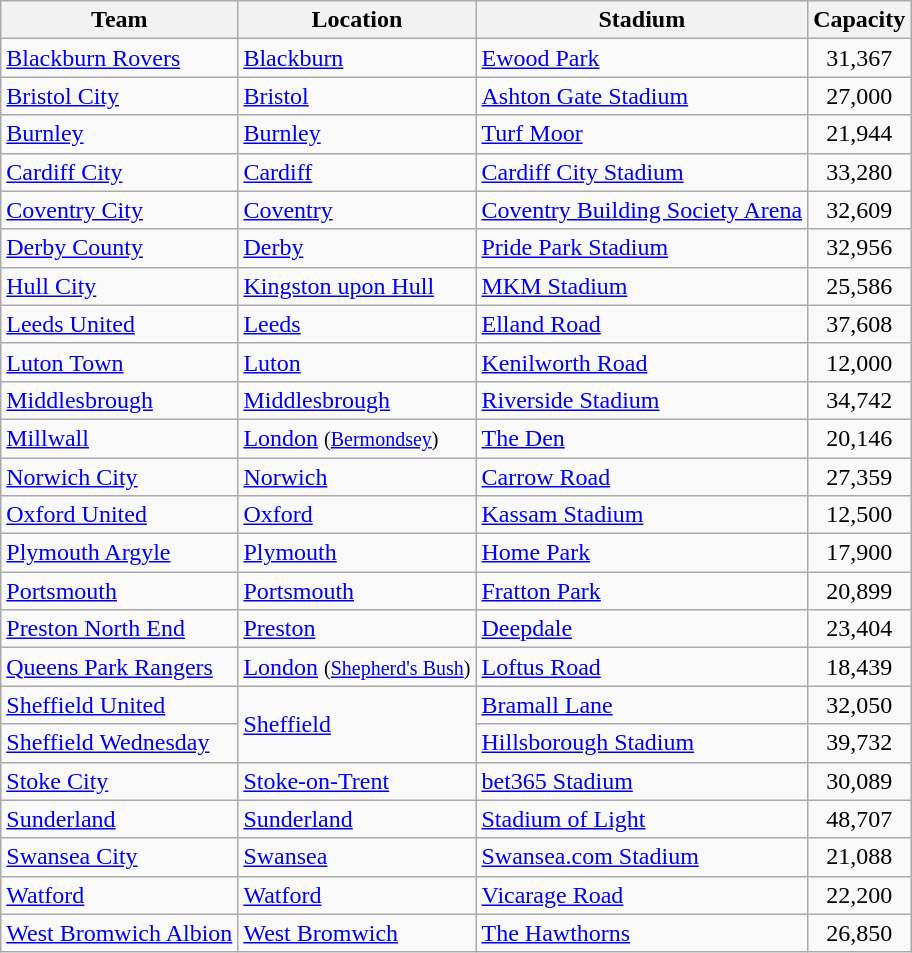<table class="wikitable sortable">
<tr>
<th>Team</th>
<th>Location</th>
<th>Stadium</th>
<th>Capacity</th>
</tr>
<tr>
<td><a href='#'>Blackburn Rovers</a></td>
<td><a href='#'>Blackburn</a></td>
<td><a href='#'>Ewood Park</a></td>
<td align="center">31,367</td>
</tr>
<tr>
<td><a href='#'>Bristol City</a></td>
<td><a href='#'>Bristol</a></td>
<td><a href='#'>Ashton Gate Stadium</a></td>
<td align="center">27,000</td>
</tr>
<tr>
<td><a href='#'>Burnley</a></td>
<td><a href='#'>Burnley</a></td>
<td><a href='#'>Turf Moor</a></td>
<td align="center">21,944</td>
</tr>
<tr>
<td><a href='#'>Cardiff City</a></td>
<td><a href='#'>Cardiff</a></td>
<td><a href='#'>Cardiff City Stadium</a></td>
<td align="center">33,280</td>
</tr>
<tr>
<td><a href='#'>Coventry City</a></td>
<td><a href='#'>Coventry</a></td>
<td><a href='#'>Coventry Building Society Arena</a></td>
<td align="center">32,609</td>
</tr>
<tr>
<td><a href='#'>Derby County</a></td>
<td><a href='#'>Derby</a></td>
<td><a href='#'>Pride Park Stadium</a></td>
<td align="center">32,956</td>
</tr>
<tr>
<td><a href='#'>Hull City</a></td>
<td><a href='#'>Kingston upon Hull</a></td>
<td><a href='#'>MKM Stadium</a></td>
<td align="center">25,586</td>
</tr>
<tr>
<td><a href='#'>Leeds United</a></td>
<td><a href='#'>Leeds</a></td>
<td><a href='#'>Elland Road</a></td>
<td align="center">37,608</td>
</tr>
<tr>
<td><a href='#'>Luton Town</a></td>
<td><a href='#'>Luton</a></td>
<td><a href='#'>Kenilworth Road</a></td>
<td align="center">12,000</td>
</tr>
<tr>
<td><a href='#'>Middlesbrough</a></td>
<td><a href='#'>Middlesbrough</a></td>
<td><a href='#'>Riverside Stadium</a></td>
<td align="center">34,742</td>
</tr>
<tr>
<td><a href='#'>Millwall</a></td>
<td><a href='#'>London</a> <small>(<a href='#'>Bermondsey</a>)</small></td>
<td><a href='#'>The Den</a></td>
<td align="center">20,146</td>
</tr>
<tr>
<td><a href='#'>Norwich City</a></td>
<td><a href='#'>Norwich</a></td>
<td><a href='#'>Carrow Road</a></td>
<td align="center">27,359</td>
</tr>
<tr>
<td><a href='#'>Oxford United</a></td>
<td><a href='#'>Oxford</a></td>
<td><a href='#'>Kassam Stadium</a></td>
<td align="center">12,500</td>
</tr>
<tr>
<td><a href='#'>Plymouth Argyle</a></td>
<td><a href='#'>Plymouth</a></td>
<td><a href='#'>Home Park</a></td>
<td align="center">17,900</td>
</tr>
<tr>
<td><a href='#'>Portsmouth</a></td>
<td><a href='#'>Portsmouth</a></td>
<td><a href='#'>Fratton Park</a></td>
<td align="center">20,899</td>
</tr>
<tr>
<td><a href='#'>Preston North End</a></td>
<td><a href='#'>Preston</a></td>
<td><a href='#'>Deepdale</a></td>
<td align="center">23,404</td>
</tr>
<tr>
<td><a href='#'>Queens Park Rangers</a></td>
<td><a href='#'>London</a> <small>(<a href='#'>Shepherd's Bush</a>)</small></td>
<td><a href='#'>Loftus Road</a></td>
<td align="center">18,439</td>
</tr>
<tr>
<td><a href='#'>Sheffield United</a></td>
<td rowspan="2"><a href='#'>Sheffield</a></td>
<td><a href='#'>Bramall Lane</a></td>
<td align="center">32,050</td>
</tr>
<tr>
<td><a href='#'>Sheffield Wednesday</a></td>
<td><a href='#'>Hillsborough Stadium</a></td>
<td align="center">39,732</td>
</tr>
<tr>
<td><a href='#'>Stoke City</a></td>
<td><a href='#'>Stoke-on-Trent</a></td>
<td><a href='#'>bet365 Stadium</a></td>
<td align="center">30,089</td>
</tr>
<tr>
<td><a href='#'>Sunderland</a></td>
<td><a href='#'>Sunderland</a></td>
<td><a href='#'>Stadium of Light</a></td>
<td align="center">48,707</td>
</tr>
<tr>
<td><a href='#'>Swansea City</a></td>
<td><a href='#'>Swansea</a></td>
<td><a href='#'>Swansea.com Stadium</a></td>
<td align="center">21,088</td>
</tr>
<tr>
<td><a href='#'>Watford</a></td>
<td><a href='#'>Watford</a></td>
<td><a href='#'>Vicarage Road</a></td>
<td align="center">22,200</td>
</tr>
<tr>
<td><a href='#'>West Bromwich Albion</a></td>
<td><a href='#'>West Bromwich</a></td>
<td><a href='#'>The Hawthorns</a></td>
<td align="center">26,850</td>
</tr>
</table>
